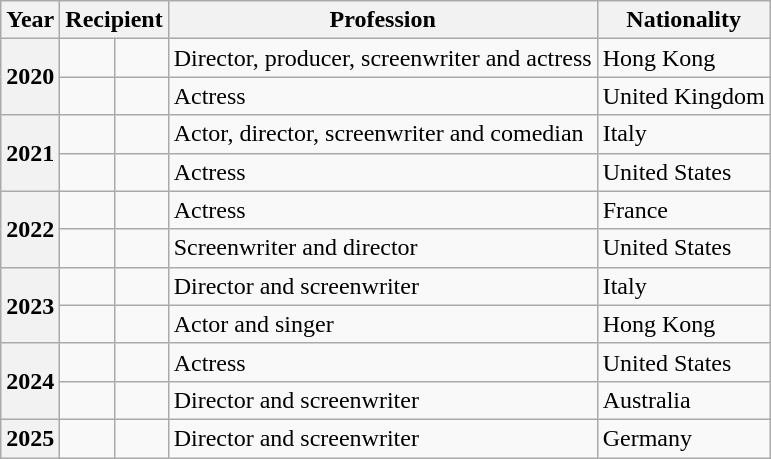<table class="wikitable sortable">
<tr>
<th>Year</th>
<th colspan="2">Recipient</th>
<th class=unsortable>Profession</th>
<th>Nationality</th>
</tr>
<tr>
<th rowspan="2" style="text-align:center;">2020 <br></th>
<td></td>
<td></td>
<td>Director, producer, screenwriter and actress</td>
<td>Hong Kong</td>
</tr>
<tr>
<td></td>
<td></td>
<td>Actress</td>
<td>United Kingdom</td>
</tr>
<tr>
<th rowspan="2" style="text-align:center;">2021 <br></th>
<td></td>
<td></td>
<td>Actor, director, screenwriter and comedian</td>
<td>Italy</td>
</tr>
<tr>
<td></td>
<td></td>
<td>Actress</td>
<td>United States</td>
</tr>
<tr>
<th rowspan="2" style="text-align:center;">2022 <br></th>
<td></td>
<td></td>
<td>Actress</td>
<td>France</td>
</tr>
<tr>
<td></td>
<td></td>
<td>Screenwriter and director</td>
<td>United States</td>
</tr>
<tr>
<th rowspan="2" style="text-align:center;">2023 <br></th>
<td></td>
<td></td>
<td>Director and screenwriter</td>
<td>Italy</td>
</tr>
<tr>
<td></td>
<td></td>
<td>Actor and singer</td>
<td>Hong Kong</td>
</tr>
<tr>
<th rowspan="2" style="text-align:center;">2024 <br></th>
<td></td>
<td></td>
<td>Actress</td>
<td>United States</td>
</tr>
<tr>
<td></td>
<td></td>
<td>Director and screenwriter</td>
<td>Australia</td>
</tr>
<tr>
<th style="text-align:center;">2025 <br></th>
<td></td>
<td></td>
<td>Director and screenwriter</td>
<td>Germany</td>
</tr>
</table>
